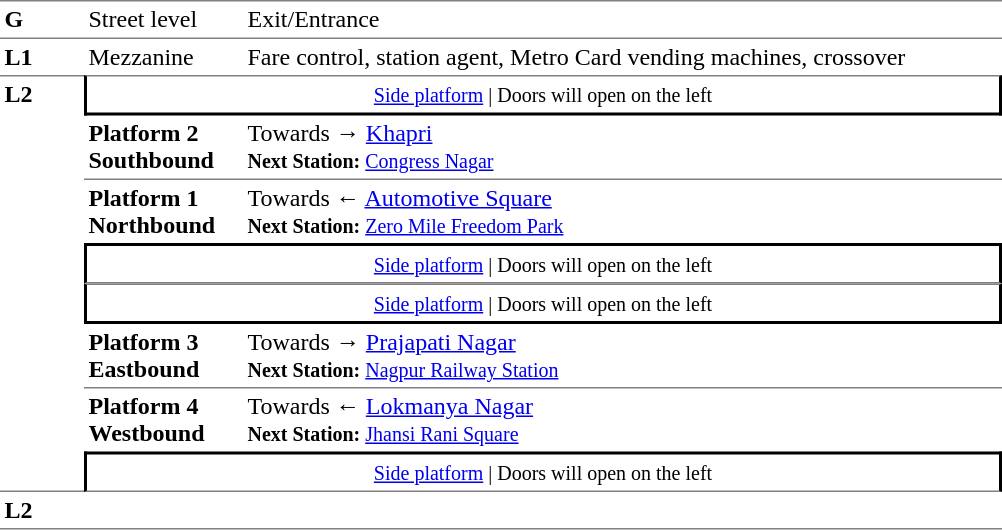<table table border=0 cellspacing=0 cellpadding=3>
<tr>
<td style="border-bottom:solid 1px grey;border-top:solid 1px grey;" width=50 valign=top><strong>G</strong></td>
<td style="border-top:solid 1px grey;border-bottom:solid 1px grey;" width=100 valign=top>Street level</td>
<td style="border-top:solid 1px grey;border-bottom:solid 1px grey;" width=500 valign=top>Exit/Entrance</td>
</tr>
<tr>
<td valign=top><strong>L1</strong></td>
<td valign=top>Mezzanine</td>
<td valign=top>Fare control, station agent, Metro Card vending machines, crossover<br></td>
</tr>
<tr>
<td style="border-top:solid 1px grey;border-bottom:solid 1px grey;" width=50 rowspan=8 valign=top><strong>L2</strong></td>
<td style="border-top:solid 1px grey;border-right:solid 2px black;border-left:solid 2px black;border-bottom:solid 2px black;text-align:center;" colspan=2><small><a href='#'>Side platform</a> | Doors will open on the left </small></td>
</tr>
<tr>
<td style="border-bottom:solid 1px grey;" width=100><span><strong>Platform 2</strong><br><strong>Southbound</strong></span></td>
<td style="border-bottom:solid 1px grey;" width=500>Towards → <a href='#'>Khapri</a><br><small><strong>Next Station:</strong> <a href='#'>Congress Nagar</a></small></td>
</tr>
<tr>
<td><span><strong>Platform 1</strong><br><strong>Northbound</strong></span></td>
<td>Towards ← <a href='#'>Automotive Square</a><br><small><strong>Next Station:</strong> <a href='#'>Zero Mile Freedom Park</a></small></td>
</tr>
<tr>
<td style="border-top:solid 2px black;border-right:solid 2px black;border-left:solid 2px black;border-bottom:solid 1px grey;" colspan=2  align=center><small><a href='#'>Side platform</a> | Doors will open on the left </small></td>
</tr>
<tr>
<td style="border-top:solid 1px grey;border-right:solid 2px black;border-left:solid 2px black;border-bottom:solid 2px black;text-align:center;" colspan=2><small><a href='#'>Side platform</a> | Doors will open on the left </small></td>
</tr>
<tr>
<td style="border-bottom:solid 1px grey;" width=100><span><strong>Platform 3</strong><br><strong>Eastbound</strong></span></td>
<td style="border-bottom:solid 1px grey;" width=500>Towards → <a href='#'>Prajapati Nagar</a><br><small><strong>Next Station:</strong> <a href='#'>Nagpur Railway Station</a></small></td>
</tr>
<tr>
<td><span><strong>Platform 4</strong><br><strong>Westbound</strong></span></td>
<td>Towards ← <a href='#'>Lokmanya Nagar</a><br><small><strong>Next Station:</strong> <a href='#'>Jhansi Rani Square</a></small></td>
</tr>
<tr>
<td style="border-top:solid 2px black;border-right:solid 2px black;border-left:solid 2px black;border-bottom:solid 1px grey;" colspan=2  align=center><small><a href='#'>Side platform</a> | Doors will open on the left </small></td>
</tr>
<tr>
<td style="border-bottom:solid 1px grey;" width=50 rowspan=2 valign=top><strong>L2</strong></td>
<td style="border-bottom:solid 1px grey;" width=100></td>
<td style="border-bottom:solid 1px grey;" width=500></td>
</tr>
<tr>
</tr>
</table>
